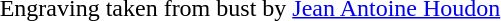<table style="text-align:center; margin:auto;">
<tr>
<td colspan=3>Engraving taken from bust by <a href='#'>Jean Antoine Houdon</a></td>
</tr>
<tr>
<td></td>
<td></td>
<td></td>
</tr>
</table>
